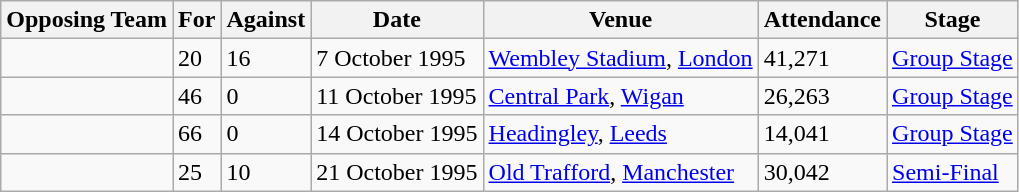<table class="wikitable">
<tr>
<th>Opposing Team</th>
<th>For</th>
<th>Against</th>
<th>Date</th>
<th>Venue</th>
<th>Attendance</th>
<th>Stage</th>
</tr>
<tr>
<td></td>
<td>20</td>
<td>16</td>
<td>7 October 1995</td>
<td><a href='#'>Wembley Stadium</a>, <a href='#'>London</a></td>
<td>41,271</td>
<td><a href='#'>Group Stage</a></td>
</tr>
<tr>
<td></td>
<td>46</td>
<td>0</td>
<td>11 October 1995</td>
<td><a href='#'>Central Park</a>, <a href='#'>Wigan</a></td>
<td>26,263</td>
<td><a href='#'>Group Stage</a></td>
</tr>
<tr>
<td></td>
<td>66</td>
<td>0</td>
<td>14 October 1995</td>
<td><a href='#'>Headingley</a>, <a href='#'>Leeds</a></td>
<td>14,041</td>
<td><a href='#'>Group Stage</a></td>
</tr>
<tr>
<td></td>
<td>25</td>
<td>10</td>
<td>21 October 1995</td>
<td><a href='#'>Old Trafford</a>, <a href='#'>Manchester</a></td>
<td>30,042</td>
<td><a href='#'>Semi-Final</a></td>
</tr>
</table>
